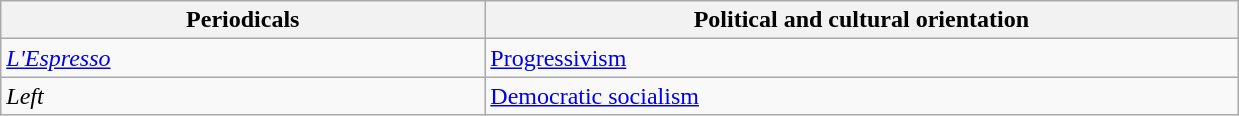<table class="wikitable">
<tr>
<th width=18%>Periodicals</th>
<th width=28%>Political and cultural orientation</th>
</tr>
<tr>
<td><em><a href='#'>L'Espresso</a></em></td>
<td><a href='#'>Progressivism</a></td>
</tr>
<tr>
<td><em>Left</em></td>
<td><a href='#'>Democratic socialism</a></td>
</tr>
</table>
